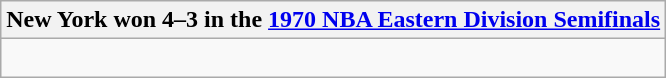<table class="wikitable collapsible collapsed">
<tr>
<th>New York won 4–3 in the <a href='#'>1970 NBA Eastern Division Semifinals</a></th>
</tr>
<tr>
<td><br>





</td>
</tr>
</table>
